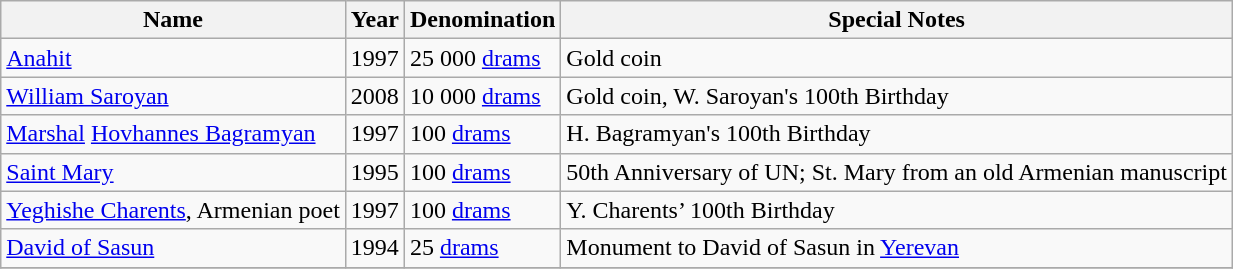<table class="wikitable">
<tr>
<th>Name</th>
<th>Year</th>
<th>Denomination</th>
<th>Special Notes</th>
</tr>
<tr>
<td><a href='#'>Anahit</a></td>
<td>1997</td>
<td>25 000 <a href='#'>drams</a></td>
<td>Gold coin</td>
</tr>
<tr>
<td><a href='#'>William Saroyan</a></td>
<td>2008</td>
<td>10 000 <a href='#'>drams</a></td>
<td>Gold coin, W. Saroyan's 100th Birthday</td>
</tr>
<tr>
<td><a href='#'>Marshal</a> <a href='#'>Hovhannes Bagramyan</a></td>
<td>1997</td>
<td>100 <a href='#'>drams</a></td>
<td>H. Bagramyan's 100th Birthday</td>
</tr>
<tr>
<td><a href='#'>Saint Mary</a></td>
<td>1995</td>
<td>100 <a href='#'>drams</a></td>
<td>50th Anniversary of UN; St. Mary from an old Armenian manuscript</td>
</tr>
<tr>
<td><a href='#'>Yeghishe Charents</a>, Armenian poet</td>
<td>1997</td>
<td>100 <a href='#'>drams</a></td>
<td>Y. Charents’ 100th Birthday</td>
</tr>
<tr>
<td><a href='#'>David of Sasun</a></td>
<td>1994</td>
<td>25 <a href='#'>drams</a></td>
<td>Monument to David of Sasun in <a href='#'>Yerevan</a></td>
</tr>
<tr>
</tr>
</table>
